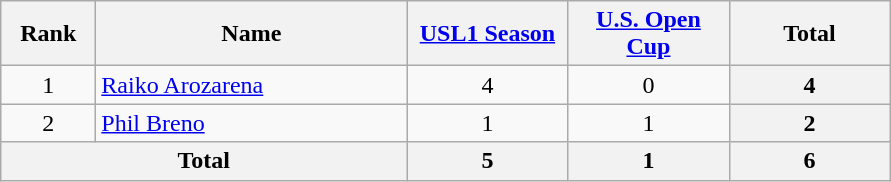<table class="wikitable" style="text-align:center;">
<tr>
<th style="width:56px;">Rank</th>
<th style="width:200px;">Name</th>
<th style="width:100px;"><a href='#'>USL1 Season</a></th>
<th style="width:100px;"><a href='#'>U.S. Open Cup</a></th>
<th style="width:100px;">Total</th>
</tr>
<tr>
<td>1</td>
<td align="left"> <a href='#'>Raiko Arozarena</a></td>
<td>4</td>
<td>0</td>
<th>4</th>
</tr>
<tr>
<td>2</td>
<td align="left"> <a href='#'>Phil Breno</a></td>
<td>1</td>
<td>1</td>
<th>2</th>
</tr>
<tr>
<th colspan="2">Total</th>
<th>5</th>
<th>1</th>
<th>6</th>
</tr>
</table>
